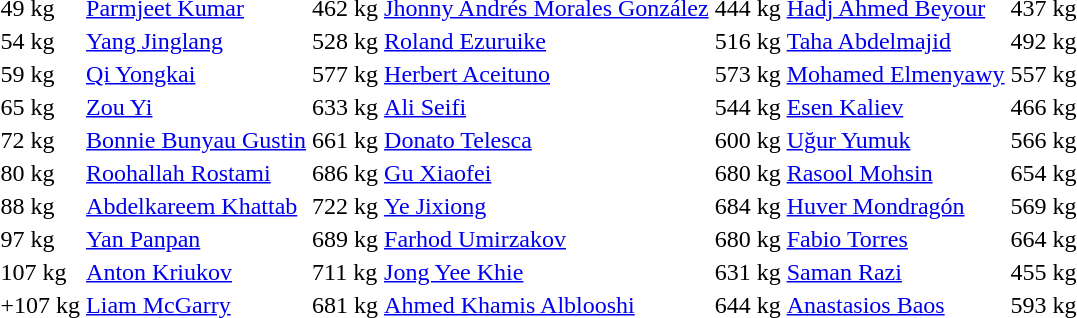<table>
<tr>
<td>49 kg</td>
<td><a href='#'>Parmjeet Kumar</a><br></td>
<td>462 kg</td>
<td><a href='#'>Jhonny Andrés Morales González</a><br></td>
<td>444 kg</td>
<td><a href='#'>Hadj Ahmed Beyour</a><br></td>
<td>437 kg</td>
</tr>
<tr>
<td>54 kg</td>
<td><a href='#'>Yang Jinglang</a><br></td>
<td>528 kg</td>
<td><a href='#'>Roland Ezuruike</a><br></td>
<td>516 kg</td>
<td><a href='#'>Taha Abdelmajid</a><br></td>
<td>492 kg</td>
</tr>
<tr>
<td>59 kg</td>
<td><a href='#'>Qi Yongkai</a><br></td>
<td>577 kg</td>
<td><a href='#'>Herbert Aceituno</a><br></td>
<td>573 kg</td>
<td><a href='#'>Mohamed Elmenyawy</a><br></td>
<td>557 kg</td>
</tr>
<tr>
<td>65 kg</td>
<td><a href='#'>Zou Yi</a><br></td>
<td>633 kg</td>
<td><a href='#'>Ali Seifi</a><br></td>
<td>544 kg</td>
<td><a href='#'>Esen Kaliev</a><br></td>
<td>466 kg</td>
</tr>
<tr>
<td>72 kg</td>
<td><a href='#'>Bonnie Bunyau Gustin</a><br></td>
<td>661 kg</td>
<td><a href='#'>Donato Telesca</a><br></td>
<td>600 kg</td>
<td><a href='#'>Uğur Yumuk</a><br></td>
<td>566 kg</td>
</tr>
<tr>
<td>80 kg</td>
<td><a href='#'>Roohallah Rostami</a><br></td>
<td>686 kg</td>
<td><a href='#'>Gu Xiaofei</a><br></td>
<td>680 kg</td>
<td><a href='#'>Rasool Mohsin</a><br></td>
<td>654 kg</td>
</tr>
<tr>
<td>88 kg</td>
<td><a href='#'>Abdelkareem Khattab</a><br></td>
<td>722 kg</td>
<td><a href='#'>Ye Jixiong</a><br></td>
<td>684 kg</td>
<td><a href='#'>Huver Mondragón</a><br></td>
<td>569 kg</td>
</tr>
<tr>
<td>97 kg</td>
<td><a href='#'>Yan Panpan</a><br></td>
<td>689 kg</td>
<td><a href='#'>Farhod Umirzakov</a><br></td>
<td>680 kg</td>
<td><a href='#'>Fabio Torres</a><br></td>
<td>664 kg</td>
</tr>
<tr>
<td>107 kg</td>
<td><a href='#'>Anton Kriukov</a><br></td>
<td>711 kg</td>
<td><a href='#'>Jong Yee Khie</a><br></td>
<td>631 kg</td>
<td><a href='#'>Saman Razi</a><br></td>
<td>455 kg</td>
</tr>
<tr>
<td>+107 kg</td>
<td><a href='#'>Liam McGarry</a><br></td>
<td>681 kg</td>
<td><a href='#'>Ahmed Khamis Alblooshi</a><br></td>
<td>644 kg</td>
<td><a href='#'>Anastasios Baos</a><br></td>
<td>593 kg</td>
</tr>
</table>
